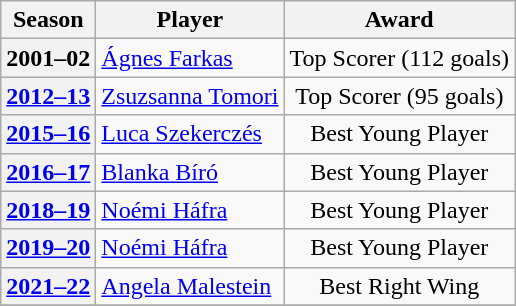<table class="wikitable" style="text-align: center;">
<tr>
<th>Season</th>
<th class="unsortable">Player</th>
<th>Award</th>
</tr>
<tr>
<th rowspan="1">2001–02</th>
<td style="text-align: left;"> <a href='#'>Ágnes Farkas</a></td>
<td>Top Scorer (112 goals)</td>
</tr>
<tr>
<th rowspan="1"><a href='#'>2012–13</a></th>
<td style="text-align: left;"> <a href='#'>Zsuzsanna Tomori</a></td>
<td>Top Scorer (95 goals)</td>
</tr>
<tr>
<th rowspan="1"><a href='#'>2015–16</a></th>
<td style="text-align: left;"> <a href='#'>Luca Szekerczés</a></td>
<td>Best Young Player</td>
</tr>
<tr>
<th rowspan="1"><a href='#'>2016–17</a></th>
<td style="text-align: left;"> <a href='#'>Blanka Bíró</a></td>
<td>Best Young Player</td>
</tr>
<tr>
<th rowspan="1"><a href='#'>2018–19</a></th>
<td style="text-align: left;"> <a href='#'>Noémi Háfra</a></td>
<td>Best Young Player</td>
</tr>
<tr>
<th rowspan="1"><a href='#'>2019–20</a></th>
<td style="text-align: left;"> <a href='#'>Noémi Háfra</a></td>
<td>Best Young Player</td>
</tr>
<tr>
<th rowspan="1"><a href='#'>2021–22</a></th>
<td style="text-align: left;"> <a href='#'>Angela Malestein</a></td>
<td>Best Right Wing</td>
</tr>
<tr>
</tr>
</table>
